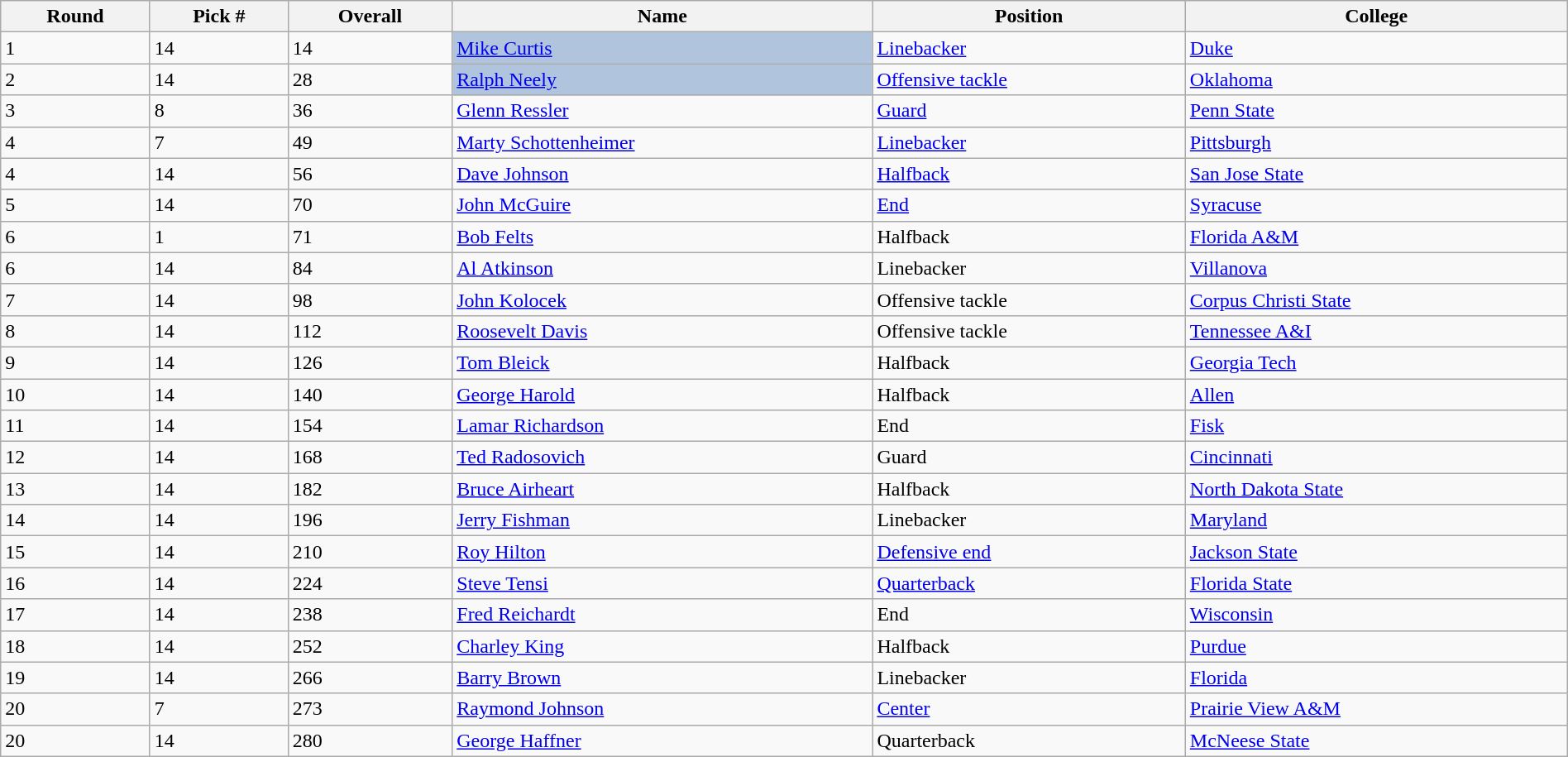<table class="wikitable sortable sortable" style="width: 100%">
<tr>
<th>Round</th>
<th>Pick #</th>
<th>Overall</th>
<th>Name</th>
<th>Position</th>
<th>College</th>
</tr>
<tr>
<td>1</td>
<td>14</td>
<td>14</td>
<td bgcolor=lightsteelblue><a href='#'>Mike Curtis</a></td>
<td><a href='#'>Linebacker</a></td>
<td><a href='#'>Duke</a></td>
</tr>
<tr>
<td>2</td>
<td>14</td>
<td>28</td>
<td bgcolor=lightsteelblue><a href='#'>Ralph Neely</a></td>
<td><a href='#'>Offensive tackle</a></td>
<td><a href='#'>Oklahoma</a></td>
</tr>
<tr>
<td>3</td>
<td>8</td>
<td>36</td>
<td><a href='#'>Glenn Ressler</a></td>
<td><a href='#'>Guard</a></td>
<td><a href='#'>Penn State</a></td>
</tr>
<tr>
<td>4</td>
<td>7</td>
<td>49</td>
<td><a href='#'>Marty Schottenheimer</a></td>
<td><a href='#'>Linebacker</a></td>
<td><a href='#'>Pittsburgh</a></td>
</tr>
<tr>
<td>4</td>
<td>14</td>
<td>56</td>
<td><a href='#'>Dave Johnson</a></td>
<td><a href='#'>Halfback</a></td>
<td><a href='#'>San Jose State</a></td>
</tr>
<tr>
<td>5</td>
<td>14</td>
<td>70</td>
<td><a href='#'>John McGuire</a></td>
<td><a href='#'>End</a></td>
<td><a href='#'>Syracuse</a></td>
</tr>
<tr>
<td>6</td>
<td>1</td>
<td>71</td>
<td><a href='#'>Bob Felts</a></td>
<td>Halfback</td>
<td><a href='#'>Florida A&M</a></td>
</tr>
<tr>
<td>6</td>
<td>14</td>
<td>84</td>
<td><a href='#'>Al Atkinson</a></td>
<td>Linebacker</td>
<td><a href='#'>Villanova</a></td>
</tr>
<tr>
<td>7</td>
<td>14</td>
<td>98</td>
<td><a href='#'>John Kolocek</a></td>
<td>Offensive tackle</td>
<td><a href='#'>Corpus Christi State</a></td>
</tr>
<tr>
<td>8</td>
<td>14</td>
<td>112</td>
<td><a href='#'>Roosevelt Davis</a></td>
<td>Offensive tackle</td>
<td><a href='#'>Tennessee A&I</a></td>
</tr>
<tr>
<td>9</td>
<td>14</td>
<td>126</td>
<td><a href='#'>Tom Bleick</a></td>
<td>Halfback</td>
<td><a href='#'>Georgia Tech</a></td>
</tr>
<tr>
<td>10</td>
<td>14</td>
<td>140</td>
<td><a href='#'>George Harold</a></td>
<td>Halfback</td>
<td><a href='#'>Allen</a></td>
</tr>
<tr>
<td>11</td>
<td>14</td>
<td>154</td>
<td><a href='#'>Lamar Richardson</a></td>
<td>End</td>
<td><a href='#'>Fisk</a></td>
</tr>
<tr>
<td>12</td>
<td>14</td>
<td>168</td>
<td><a href='#'>Ted Radosovich</a></td>
<td>Guard</td>
<td><a href='#'>Cincinnati</a></td>
</tr>
<tr>
<td>13</td>
<td>14</td>
<td>182</td>
<td><a href='#'>Bruce Airheart</a></td>
<td>Halfback</td>
<td><a href='#'>North Dakota State</a></td>
</tr>
<tr>
<td>14</td>
<td>14</td>
<td>196</td>
<td><a href='#'>Jerry Fishman</a></td>
<td>Linebacker</td>
<td><a href='#'>Maryland</a></td>
</tr>
<tr>
<td>15</td>
<td>14</td>
<td>210</td>
<td><a href='#'>Roy Hilton</a></td>
<td><a href='#'>Defensive end</a></td>
<td><a href='#'>Jackson State</a></td>
</tr>
<tr>
<td>16</td>
<td>14</td>
<td>224</td>
<td><a href='#'>Steve Tensi</a></td>
<td><a href='#'>Quarterback</a></td>
<td><a href='#'>Florida State</a></td>
</tr>
<tr>
<td>17</td>
<td>14</td>
<td>238</td>
<td><a href='#'>Fred Reichardt</a></td>
<td>End</td>
<td><a href='#'>Wisconsin</a></td>
</tr>
<tr>
<td>18</td>
<td>14</td>
<td>252</td>
<td><a href='#'>Charley King</a></td>
<td>Halfback</td>
<td><a href='#'>Purdue</a></td>
</tr>
<tr>
<td>19</td>
<td>14</td>
<td>266</td>
<td><a href='#'>Barry Brown</a></td>
<td>Linebacker</td>
<td><a href='#'>Florida</a></td>
</tr>
<tr>
<td>20</td>
<td>7</td>
<td>273</td>
<td><a href='#'>Raymond Johnson</a></td>
<td><a href='#'>Center</a></td>
<td><a href='#'>Prairie View A&M</a></td>
</tr>
<tr>
<td>20</td>
<td>14</td>
<td>280</td>
<td><a href='#'>George Haffner</a></td>
<td>Quarterback</td>
<td><a href='#'>McNeese State</a></td>
</tr>
</table>
